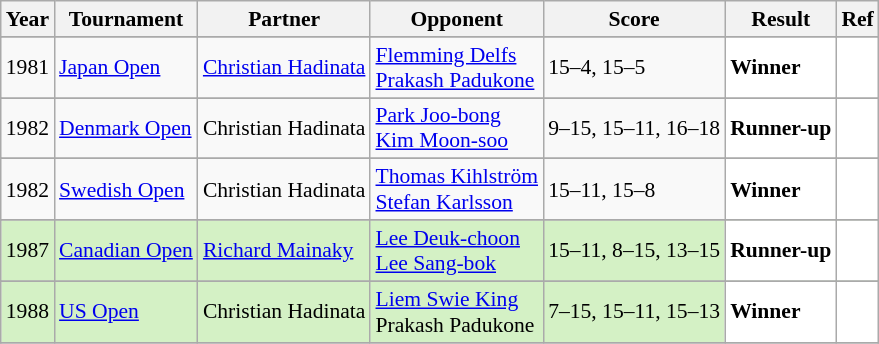<table class="sortable wikitable" style="font-size: 90%">
<tr>
<th>Year</th>
<th>Tournament</th>
<th>Partner</th>
<th>Opponent</th>
<th>Score</th>
<th>Result</th>
<th>Ref</th>
</tr>
<tr>
</tr>
<tr>
<td align="center">1981</td>
<td align="left"><a href='#'>Japan Open</a></td>
<td align="left"> <a href='#'>Christian Hadinata</a></td>
<td align="left"> <a href='#'>Flemming Delfs</a> <br>  <a href='#'>Prakash Padukone</a></td>
<td align="left">15–4, 15–5</td>
<td style="text-align:left; background:white"> <strong>Winner</strong></td>
<td style="text-align:center; background:white"></td>
</tr>
<tr>
</tr>
<tr>
<td align="center">1982</td>
<td align="left"><a href='#'>Denmark Open</a></td>
<td align="left"> Christian Hadinata</td>
<td align="left"> <a href='#'>Park Joo-bong</a> <br>  <a href='#'>Kim Moon-soo</a></td>
<td align="left">9–15, 15–11, 16–18</td>
<td style="text-align:left; background:white"> <strong>Runner-up</strong></td>
<td style="text-align:center; background:white"></td>
</tr>
<tr>
</tr>
<tr>
<td align="center">1982</td>
<td align="left"><a href='#'>Swedish Open</a></td>
<td align="left"> Christian Hadinata</td>
<td align="left"> <a href='#'>Thomas Kihlström</a> <br>  <a href='#'>Stefan Karlsson</a></td>
<td align="left">15–11, 15–8</td>
<td style="text-align:left; background:white"> <strong>Winner</strong></td>
<td style="text-align:center; background:white"></td>
</tr>
<tr>
</tr>
<tr style="background:#D4F1C5;">
<td align="center">1987</td>
<td align="left"><a href='#'>Canadian Open</a></td>
<td align="left"> <a href='#'>Richard Mainaky</a></td>
<td align="left"> <a href='#'>Lee Deuk-choon</a> <br>  <a href='#'>Lee Sang-bok</a></td>
<td align="left">15–11, 8–15, 13–15</td>
<td style="text-align:left; background:white"> <strong>Runner-up</strong></td>
<td style="text-align:center; background:white"></td>
</tr>
<tr>
</tr>
<tr style="background:#D4F1C5;">
<td align="center">1988</td>
<td align="left"><a href='#'>US Open</a></td>
<td align="left"> Christian Hadinata</td>
<td align="left"> <a href='#'>Liem Swie King</a> <br>  Prakash Padukone</td>
<td align="left">7–15, 15–11, 15–13</td>
<td style="text-align:left; background:white"> <strong>Winner</strong></td>
<td style="text-align:center; background:white"></td>
</tr>
<tr>
</tr>
</table>
